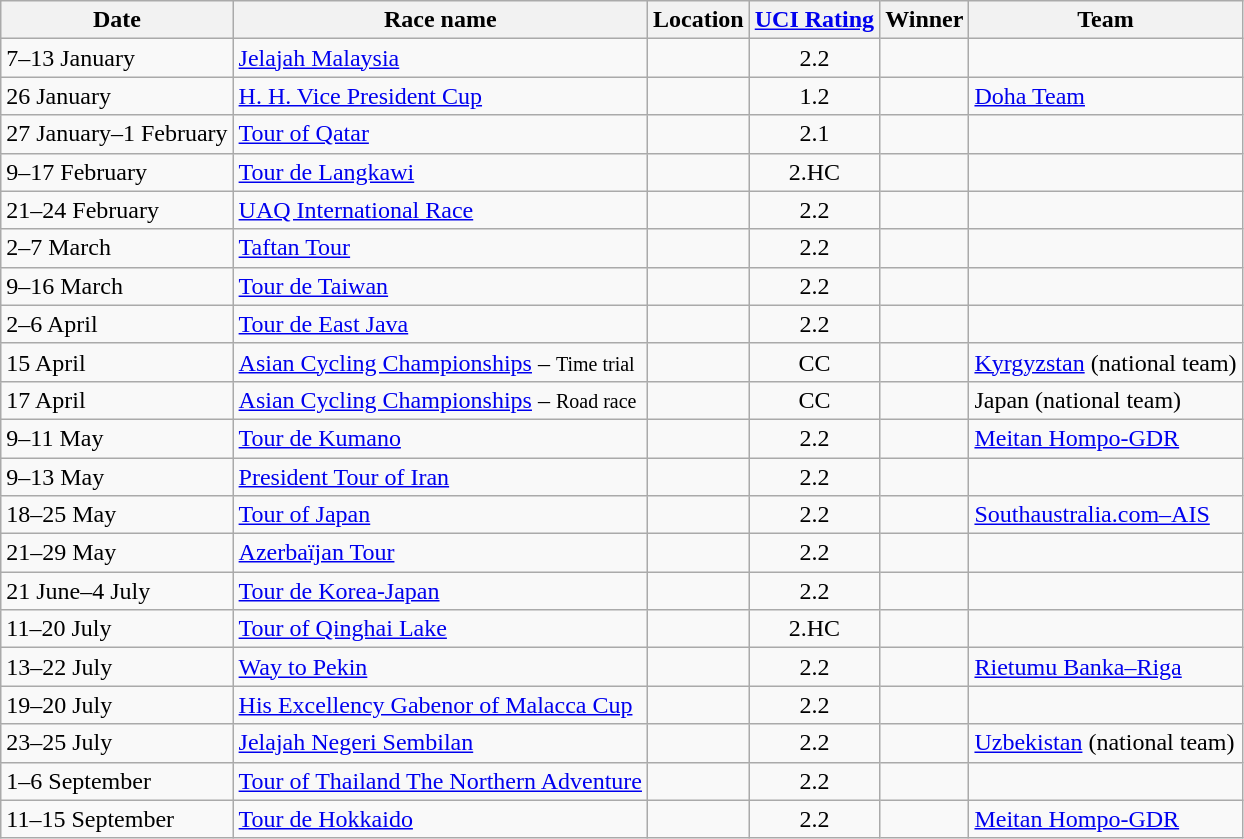<table class="wikitable sortable">
<tr>
<th>Date</th>
<th>Race name</th>
<th>Location</th>
<th><a href='#'>UCI Rating</a></th>
<th>Winner</th>
<th>Team</th>
</tr>
<tr>
<td>7–13 January</td>
<td><a href='#'>Jelajah Malaysia</a></td>
<td></td>
<td align=center>2.2</td>
<td></td>
<td></td>
</tr>
<tr>
<td>26 January</td>
<td><a href='#'>H. H. Vice President Cup</a></td>
<td></td>
<td align=center>1.2</td>
<td></td>
<td><a href='#'>Doha Team</a></td>
</tr>
<tr>
<td>27 January–1 February</td>
<td><a href='#'>Tour of Qatar</a></td>
<td></td>
<td align=center>2.1</td>
<td></td>
<td></td>
</tr>
<tr>
<td>9–17 February</td>
<td><a href='#'>Tour de Langkawi</a></td>
<td></td>
<td align=center>2.HC</td>
<td></td>
<td></td>
</tr>
<tr>
<td>21–24 February</td>
<td><a href='#'>UAQ International Race</a></td>
<td></td>
<td align=center>2.2</td>
<td></td>
<td></td>
</tr>
<tr>
<td>2–7 March</td>
<td><a href='#'>Taftan Tour</a></td>
<td></td>
<td align=center>2.2</td>
<td></td>
<td></td>
</tr>
<tr>
<td>9–16 March</td>
<td><a href='#'>Tour de Taiwan</a></td>
<td></td>
<td align=center>2.2</td>
<td></td>
<td></td>
</tr>
<tr>
<td>2–6 April</td>
<td><a href='#'>Tour de East Java</a></td>
<td></td>
<td align=center>2.2</td>
<td></td>
<td></td>
</tr>
<tr>
<td>15 April</td>
<td><a href='#'>Asian Cycling Championships</a> – <small>Time trial</small></td>
<td></td>
<td align=center>CC</td>
<td></td>
<td><a href='#'>Kyrgyzstan</a> (national team)</td>
</tr>
<tr>
<td>17 April</td>
<td><a href='#'>Asian Cycling Championships</a> – <small>Road race</small></td>
<td></td>
<td align=center>CC</td>
<td></td>
<td>Japan (national team)</td>
</tr>
<tr>
<td>9–11 May</td>
<td><a href='#'>Tour de Kumano</a></td>
<td></td>
<td align=center>2.2</td>
<td></td>
<td><a href='#'>Meitan Hompo-GDR</a></td>
</tr>
<tr>
<td>9–13 May</td>
<td><a href='#'>President Tour of Iran</a></td>
<td></td>
<td align=center>2.2</td>
<td></td>
<td></td>
</tr>
<tr>
<td>18–25 May</td>
<td><a href='#'>Tour of Japan</a></td>
<td></td>
<td align=center>2.2</td>
<td></td>
<td><a href='#'>Southaustralia.com–AIS</a></td>
</tr>
<tr>
<td>21–29 May</td>
<td><a href='#'>Azerbaïjan Tour</a></td>
<td></td>
<td align=center>2.2</td>
<td></td>
<td></td>
</tr>
<tr>
<td>21 June–4 July</td>
<td><a href='#'>Tour de Korea-Japan</a></td>
<td><br></td>
<td align=center>2.2</td>
<td></td>
<td></td>
</tr>
<tr>
<td>11–20 July</td>
<td><a href='#'>Tour of Qinghai Lake</a></td>
<td></td>
<td align=center>2.HC</td>
<td></td>
<td></td>
</tr>
<tr>
<td>13–22 July</td>
<td><a href='#'>Way to Pekin</a></td>
<td></td>
<td align=center>2.2</td>
<td></td>
<td><a href='#'>Rietumu Banka–Riga</a></td>
</tr>
<tr>
<td>19–20 July</td>
<td><a href='#'>His Excellency Gabenor of Malacca Cup</a></td>
<td></td>
<td align=center>2.2</td>
<td></td>
<td></td>
</tr>
<tr>
<td>23–25 July</td>
<td><a href='#'>Jelajah Negeri Sembilan</a></td>
<td></td>
<td align=center>2.2</td>
<td></td>
<td><a href='#'>Uzbekistan</a> (national team)</td>
</tr>
<tr>
<td>1–6 September</td>
<td><a href='#'>Tour of Thailand The Northern Adventure</a></td>
<td></td>
<td align=center>2.2</td>
<td></td>
<td></td>
</tr>
<tr>
<td>11–15 September</td>
<td><a href='#'>Tour de Hokkaido</a></td>
<td></td>
<td align=center>2.2</td>
<td></td>
<td><a href='#'>Meitan Hompo-GDR</a></td>
</tr>
</table>
